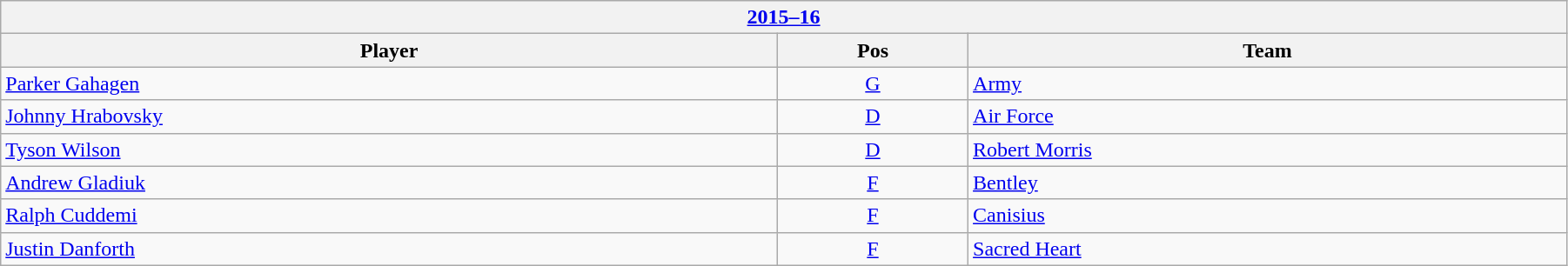<table class="wikitable" width=95%>
<tr>
<th colspan=3><a href='#'>2015–16</a></th>
</tr>
<tr>
<th>Player</th>
<th>Pos</th>
<th>Team</th>
</tr>
<tr>
<td><a href='#'>Parker Gahagen</a></td>
<td style="text-align:center;"><a href='#'>G</a></td>
<td><a href='#'>Army</a></td>
</tr>
<tr>
<td><a href='#'>Johnny Hrabovsky</a></td>
<td style="text-align:center;"><a href='#'>D</a></td>
<td><a href='#'>Air Force</a></td>
</tr>
<tr>
<td><a href='#'>Tyson Wilson</a></td>
<td style="text-align:center;"><a href='#'>D</a></td>
<td><a href='#'>Robert Morris</a></td>
</tr>
<tr>
<td><a href='#'>Andrew Gladiuk</a></td>
<td style="text-align:center;"><a href='#'>F</a></td>
<td><a href='#'>Bentley</a></td>
</tr>
<tr>
<td><a href='#'>Ralph Cuddemi</a></td>
<td style="text-align:center;"><a href='#'>F</a></td>
<td><a href='#'>Canisius</a></td>
</tr>
<tr>
<td><a href='#'>Justin Danforth</a></td>
<td style="text-align:center;"><a href='#'>F</a></td>
<td><a href='#'>Sacred Heart</a></td>
</tr>
</table>
